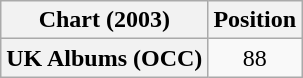<table class="wikitable plainrowheaders">
<tr>
<th scope="col">Chart (2003)</th>
<th scope="col">Position</th>
</tr>
<tr>
<th scope="row">UK Albums (OCC)</th>
<td align="center">88</td>
</tr>
</table>
